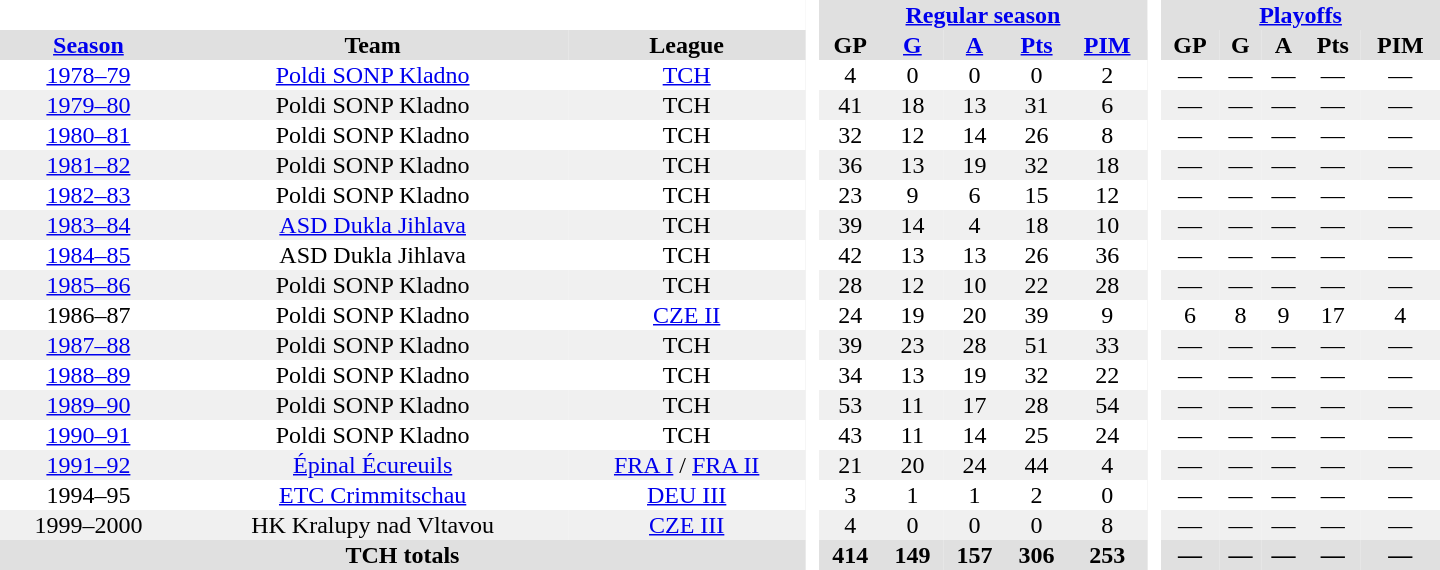<table border="0" cellpadding="1" cellspacing="0" style="text-align:center; width:60em">
<tr bgcolor="#e0e0e0">
<th colspan="3" bgcolor="#ffffff"> </th>
<th rowspan="99" bgcolor="#ffffff"> </th>
<th colspan="5"><a href='#'>Regular season</a></th>
<th rowspan="99" bgcolor="#ffffff"> </th>
<th colspan="5"><a href='#'>Playoffs</a></th>
</tr>
<tr bgcolor="#e0e0e0">
<th><a href='#'>Season</a></th>
<th>Team</th>
<th>League</th>
<th>GP</th>
<th><a href='#'>G</a></th>
<th><a href='#'>A</a></th>
<th><a href='#'>Pts</a></th>
<th><a href='#'>PIM</a></th>
<th>GP</th>
<th>G</th>
<th>A</th>
<th>Pts</th>
<th>PIM</th>
</tr>
<tr>
<td><a href='#'>1978–79</a></td>
<td><a href='#'>Poldi SONP Kladno</a></td>
<td><a href='#'>TCH</a></td>
<td>4</td>
<td>0</td>
<td>0</td>
<td>0</td>
<td>2</td>
<td>—</td>
<td>—</td>
<td>—</td>
<td>—</td>
<td>—</td>
</tr>
<tr bgcolor="#f0f0f0">
<td><a href='#'>1979–80</a></td>
<td>Poldi SONP Kladno</td>
<td>TCH</td>
<td>41</td>
<td>18</td>
<td>13</td>
<td>31</td>
<td>6</td>
<td>—</td>
<td>—</td>
<td>—</td>
<td>—</td>
<td>—</td>
</tr>
<tr>
<td><a href='#'>1980–81</a></td>
<td>Poldi SONP Kladno</td>
<td>TCH</td>
<td>32</td>
<td>12</td>
<td>14</td>
<td>26</td>
<td>8</td>
<td>—</td>
<td>—</td>
<td>—</td>
<td>—</td>
<td>—</td>
</tr>
<tr bgcolor="#f0f0f0">
<td><a href='#'>1981–82</a></td>
<td>Poldi SONP Kladno</td>
<td>TCH</td>
<td>36</td>
<td>13</td>
<td>19</td>
<td>32</td>
<td>18</td>
<td>—</td>
<td>—</td>
<td>—</td>
<td>—</td>
<td>—</td>
</tr>
<tr>
<td><a href='#'>1982–83</a></td>
<td>Poldi SONP Kladno</td>
<td>TCH</td>
<td>23</td>
<td>9</td>
<td>6</td>
<td>15</td>
<td>12</td>
<td>—</td>
<td>—</td>
<td>—</td>
<td>—</td>
<td>—</td>
</tr>
<tr bgcolor="#f0f0f0">
<td><a href='#'>1983–84</a></td>
<td><a href='#'>ASD Dukla Jihlava</a></td>
<td>TCH</td>
<td>39</td>
<td>14</td>
<td>4</td>
<td>18</td>
<td>10</td>
<td>—</td>
<td>—</td>
<td>—</td>
<td>—</td>
<td>—</td>
</tr>
<tr>
<td><a href='#'>1984–85</a></td>
<td>ASD Dukla Jihlava</td>
<td>TCH</td>
<td>42</td>
<td>13</td>
<td>13</td>
<td>26</td>
<td>36</td>
<td>—</td>
<td>—</td>
<td>—</td>
<td>—</td>
<td>—</td>
</tr>
<tr bgcolor="#f0f0f0">
<td><a href='#'>1985–86</a></td>
<td>Poldi SONP Kladno</td>
<td>TCH</td>
<td>28</td>
<td>12</td>
<td>10</td>
<td>22</td>
<td>28</td>
<td>—</td>
<td>—</td>
<td>—</td>
<td>—</td>
<td>—</td>
</tr>
<tr>
<td>1986–87</td>
<td>Poldi SONP Kladno</td>
<td><a href='#'>CZE II</a></td>
<td>24</td>
<td>19</td>
<td>20</td>
<td>39</td>
<td>9</td>
<td>6</td>
<td>8</td>
<td>9</td>
<td>17</td>
<td>4</td>
</tr>
<tr bgcolor="#f0f0f0">
<td><a href='#'>1987–88</a></td>
<td>Poldi SONP Kladno</td>
<td>TCH</td>
<td>39</td>
<td>23</td>
<td>28</td>
<td>51</td>
<td>33</td>
<td>—</td>
<td>—</td>
<td>—</td>
<td>—</td>
<td>—</td>
</tr>
<tr>
<td><a href='#'>1988–89</a></td>
<td>Poldi SONP Kladno</td>
<td>TCH</td>
<td>34</td>
<td>13</td>
<td>19</td>
<td>32</td>
<td>22</td>
<td>—</td>
<td>—</td>
<td>—</td>
<td>—</td>
<td>—</td>
</tr>
<tr bgcolor="#f0f0f0">
<td><a href='#'>1989–90</a></td>
<td>Poldi SONP Kladno</td>
<td>TCH</td>
<td>53</td>
<td>11</td>
<td>17</td>
<td>28</td>
<td>54</td>
<td>—</td>
<td>—</td>
<td>—</td>
<td>—</td>
<td>—</td>
</tr>
<tr>
<td><a href='#'>1990–91</a></td>
<td>Poldi SONP Kladno</td>
<td>TCH</td>
<td>43</td>
<td>11</td>
<td>14</td>
<td>25</td>
<td>24</td>
<td>—</td>
<td>—</td>
<td>—</td>
<td>—</td>
<td>—</td>
</tr>
<tr bgcolor="#f0f0f0">
<td><a href='#'>1991–92</a></td>
<td><a href='#'>Épinal Écureuils</a></td>
<td><a href='#'>FRA I</a> / <a href='#'>FRA II</a></td>
<td>21</td>
<td>20</td>
<td>24</td>
<td>44</td>
<td>4</td>
<td>—</td>
<td>—</td>
<td>—</td>
<td>—</td>
<td>—</td>
</tr>
<tr>
<td>1994–95</td>
<td><a href='#'>ETC Crimmitschau</a></td>
<td><a href='#'>DEU III</a></td>
<td>3</td>
<td>1</td>
<td>1</td>
<td>2</td>
<td>0</td>
<td>—</td>
<td>—</td>
<td>—</td>
<td>—</td>
<td>—</td>
</tr>
<tr bgcolor="#f0f0f0">
<td>1999–2000</td>
<td>HK Kralupy nad Vltavou</td>
<td><a href='#'>CZE III</a></td>
<td>4</td>
<td>0</td>
<td>0</td>
<td>0</td>
<td>8</td>
<td>—</td>
<td>—</td>
<td>—</td>
<td>—</td>
<td>—</td>
</tr>
<tr bgcolor="#e0e0e0">
<th colspan="3">TCH totals</th>
<th>414</th>
<th>149</th>
<th>157</th>
<th>306</th>
<th>253</th>
<th>—</th>
<th>—</th>
<th>—</th>
<th>—</th>
<th>—</th>
</tr>
</table>
